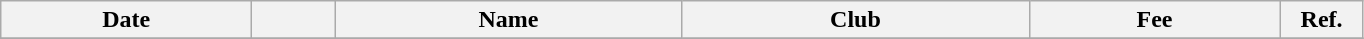<table class="wikitable plainrowheaders">
<tr>
<th scope=col style="width:10em;">Date</th>
<th scope=col style="width:3em;"></th>
<th scope=col style="width:14em;">Name</th>
<th scope=col style="width:14em;">Club</th>
<th scope=col style="width:10em;">Fee</th>
<th scope=col style="width:3em;">Ref.</th>
</tr>
<tr>
</tr>
</table>
